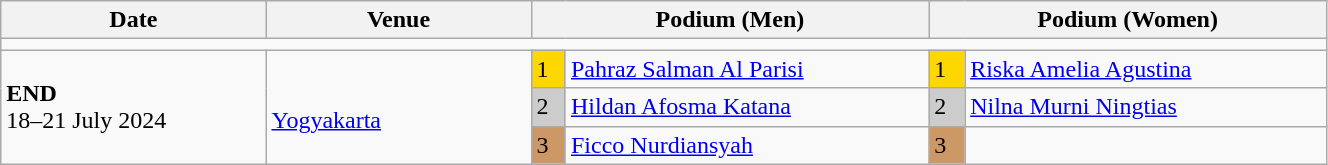<table class="wikitable" width=70%>
<tr>
<th>Date</th>
<th width=20%>Venue</th>
<th colspan=2 width=30%>Podium (Men)</th>
<th colspan=2 width=30%>Podium (Women)</th>
</tr>
<tr>
<td colspan=6></td>
</tr>
<tr>
<td rowspan=3><strong>END</strong> <br> 18–21 July 2024</td>
<td rowspan=3><br><a href='#'>Yogyakarta</a></td>
<td bgcolor=FFD700>1</td>
<td><a href='#'>Pahraz Salman Al Parisi</a></td>
<td bgcolor=FFD700>1</td>
<td><a href='#'>Riska Amelia Agustina</a></td>
</tr>
<tr>
<td bgcolor=CCCCCC>2</td>
<td><a href='#'>Hildan Afosma Katana</a></td>
<td bgcolor=CCCCCC>2</td>
<td><a href='#'>Nilna Murni Ningtias</a></td>
</tr>
<tr>
<td bgcolor=CC9966>3</td>
<td><a href='#'>Ficco Nurdiansyah</a></td>
<td bgcolor=CC9966>3</td>
<td></td>
</tr>
</table>
